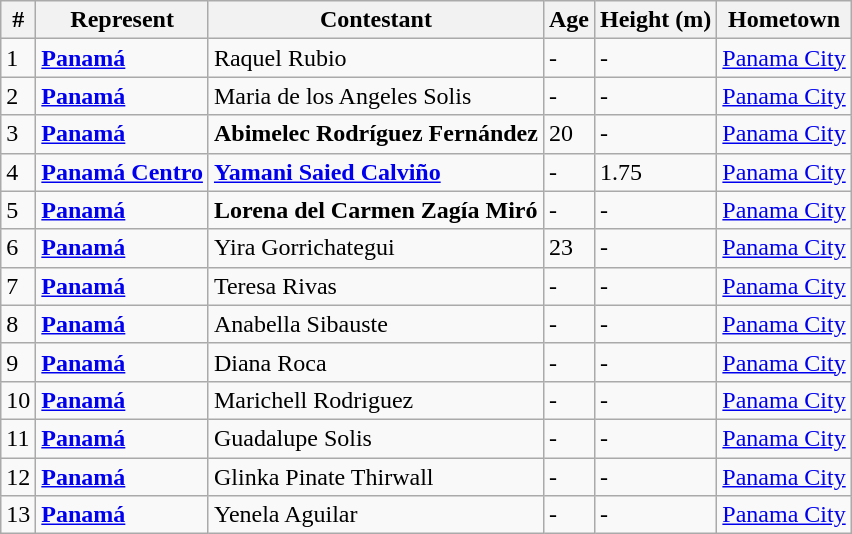<table class="sortable wikitable">
<tr>
<th>#</th>
<th>Represent</th>
<th>Contestant</th>
<th>Age</th>
<th>Height (m)</th>
<th>Hometown</th>
</tr>
<tr>
<td>1</td>
<td><strong><a href='#'>Panamá</a></strong></td>
<td>Raquel Rubio</td>
<td>-</td>
<td>-</td>
<td><a href='#'>Panama City</a></td>
</tr>
<tr>
<td>2</td>
<td><strong><a href='#'>Panamá</a></strong></td>
<td>Maria de los Angeles Solis</td>
<td>-</td>
<td>-</td>
<td><a href='#'>Panama City</a></td>
</tr>
<tr>
<td>3</td>
<td><strong><a href='#'>Panamá</a></strong></td>
<td><strong>Abimelec Rodríguez Fernández</strong></td>
<td>20</td>
<td>-</td>
<td><a href='#'>Panama City</a></td>
</tr>
<tr>
<td>4</td>
<td><strong><a href='#'>Panamá Centro</a></strong></td>
<td><strong><a href='#'>Yamani Saied Calviño</a></strong></td>
<td>-</td>
<td>1.75</td>
<td><a href='#'>Panama City</a></td>
</tr>
<tr>
<td>5</td>
<td><strong><a href='#'>Panamá</a></strong></td>
<td><strong>Lorena del Carmen Zagía Miró</strong></td>
<td>-</td>
<td>-</td>
<td><a href='#'>Panama City</a></td>
</tr>
<tr>
<td>6</td>
<td><strong><a href='#'>Panamá</a></strong></td>
<td>Yira Gorrichategui</td>
<td>23</td>
<td>-</td>
<td><a href='#'>Panama City</a></td>
</tr>
<tr>
<td>7</td>
<td><strong><a href='#'>Panamá</a></strong></td>
<td>Teresa Rivas</td>
<td>-</td>
<td>-</td>
<td><a href='#'>Panama City</a></td>
</tr>
<tr>
<td>8</td>
<td><strong><a href='#'>Panamá</a></strong></td>
<td>Anabella Sibauste</td>
<td>-</td>
<td>-</td>
<td><a href='#'>Panama City</a></td>
</tr>
<tr>
<td>9</td>
<td><strong><a href='#'>Panamá</a></strong></td>
<td>Diana Roca</td>
<td>-</td>
<td>-</td>
<td><a href='#'>Panama City</a></td>
</tr>
<tr>
<td>10</td>
<td><strong><a href='#'>Panamá</a></strong></td>
<td>Marichell Rodriguez</td>
<td>-</td>
<td>-</td>
<td><a href='#'>Panama City</a></td>
</tr>
<tr>
<td>11</td>
<td><strong><a href='#'>Panamá</a></strong></td>
<td>Guadalupe Solis</td>
<td>-</td>
<td>-</td>
<td><a href='#'>Panama City</a></td>
</tr>
<tr>
<td>12</td>
<td><strong><a href='#'>Panamá</a></strong></td>
<td>Glinka Pinate Thirwall</td>
<td>-</td>
<td>-</td>
<td><a href='#'>Panama City</a></td>
</tr>
<tr>
<td>13</td>
<td><strong><a href='#'>Panamá</a></strong></td>
<td>Yenela Aguilar</td>
<td>-</td>
<td>-</td>
<td><a href='#'>Panama City</a></td>
</tr>
</table>
